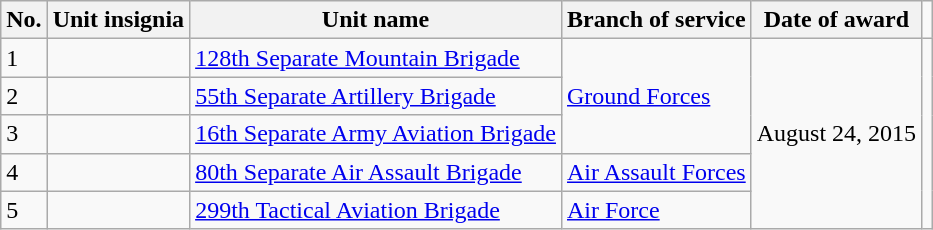<table class="wikitable">
<tr>
<th>No.</th>
<th>Unit insignia</th>
<th>Unit name</th>
<th>Branch of service</th>
<th>Date of award</th>
</tr>
<tr>
<td>1</td>
<td></td>
<td><a href='#'>128th Separate Mountain Brigade</a></td>
<td rowspan="3"> <a href='#'>Ground Forces</a></td>
<td rowspan="5">August 24, 2015</td>
<td rowspan="5"></td>
</tr>
<tr>
<td>2</td>
<td></td>
<td><a href='#'>55th Separate Artillery Brigade</a></td>
</tr>
<tr>
<td>3</td>
<td></td>
<td><a href='#'>16th Separate Army Aviation Brigade</a></td>
</tr>
<tr>
<td>4</td>
<td></td>
<td><a href='#'>80th Separate Air Assault Brigade</a></td>
<td> <a href='#'>Air Assault Forces</a></td>
</tr>
<tr>
<td>5</td>
<td></td>
<td><a href='#'>299th Tactical Aviation Brigade</a></td>
<td> <a href='#'>Air Force</a></td>
</tr>
</table>
